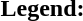<table class="toccolours" style="font-size:100%; white-space:nowrap;">
<tr>
<td><strong>Legend:</strong></td>
<td>      </td>
</tr>
<tr>
<td></td>
</tr>
<tr>
<td></td>
</tr>
</table>
